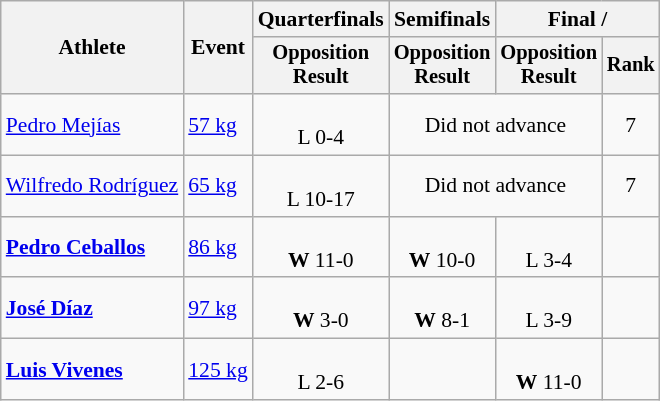<table class=wikitable style="font-size:90%;">
<tr>
<th rowspan=2>Athlete</th>
<th rowspan=2>Event</th>
<th>Quarterfinals</th>
<th>Semifinals</th>
<th colspan=2>Final / </th>
</tr>
<tr style="font-size:95%">
<th>Opposition<br>Result</th>
<th>Opposition<br>Result</th>
<th>Opposition<br>Result</th>
<th>Rank</th>
</tr>
<tr align=center>
<td align=left><a href='#'>Pedro Mejías</a></td>
<td align=left><a href='#'>57 kg</a></td>
<td><br>L 0-4</td>
<td colspan=2>Did not advance</td>
<td>7</td>
</tr>
<tr align=center>
<td align=left><a href='#'>Wilfredo Rodríguez</a></td>
<td align=left><a href='#'>65 kg</a></td>
<td><br>L 10-17</td>
<td colspan=2>Did not advance</td>
<td>7</td>
</tr>
<tr align=center>
<td align=left><strong><a href='#'>Pedro Ceballos</a></strong></td>
<td align=left><a href='#'>86 kg</a></td>
<td><br><strong>W</strong> 11-0</td>
<td><br><strong>W</strong> 10-0</td>
<td><br>L 3-4</td>
<td></td>
</tr>
<tr align=center>
<td align=left><strong><a href='#'>José Díaz</a></strong></td>
<td align=left><a href='#'>97 kg</a></td>
<td><br><strong>W</strong> 3-0</td>
<td><br><strong>W</strong> 8-1</td>
<td><br> L 3-9</td>
<td></td>
</tr>
<tr align=center>
<td align=left><strong><a href='#'>Luis Vivenes</a></strong></td>
<td align=left><a href='#'>125 kg</a></td>
<td><br>L 2-6</td>
<td></td>
<td><br><strong>W</strong> 11-0</td>
<td></td>
</tr>
</table>
